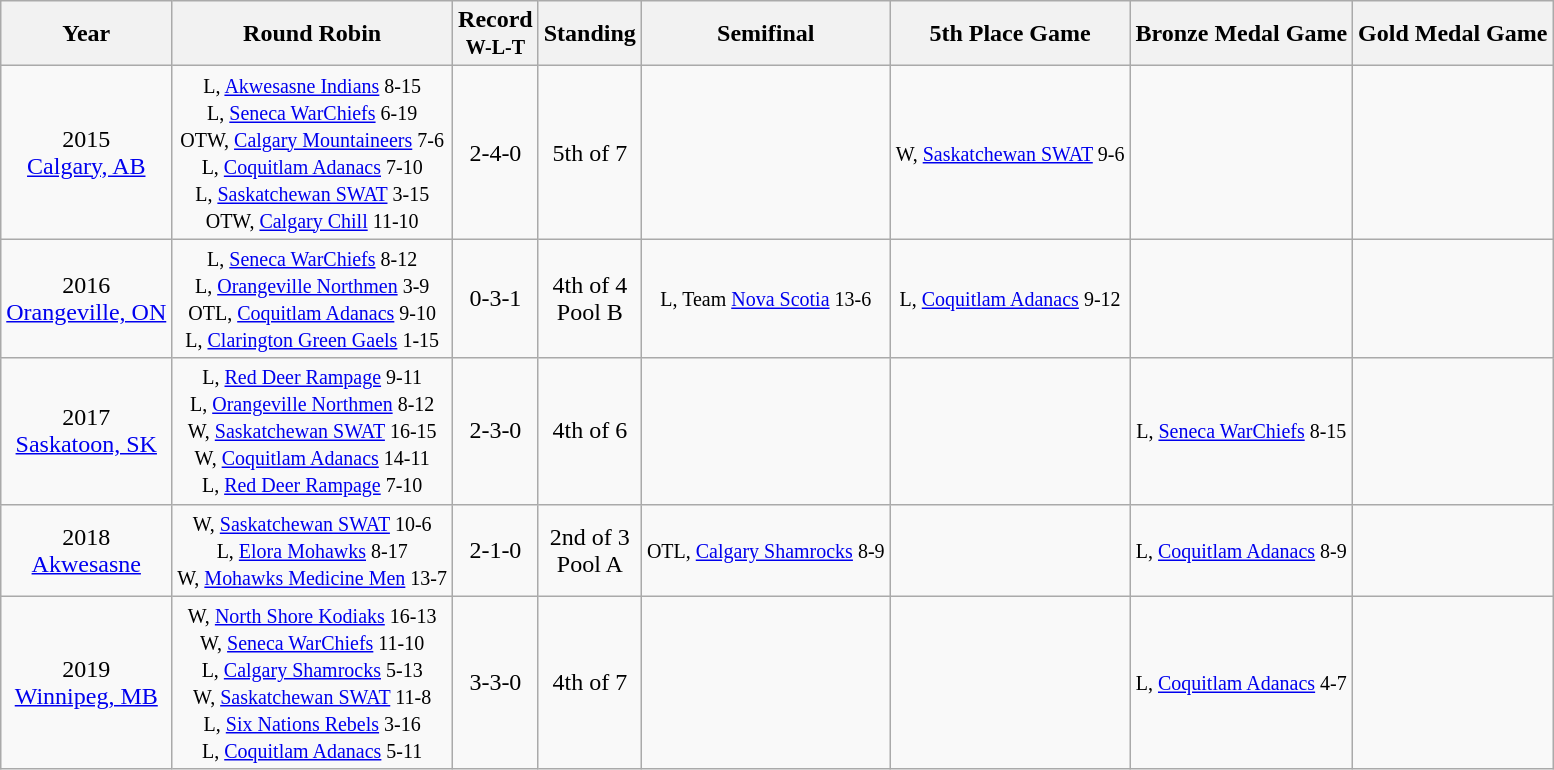<table class="wikitable" style="text-align:center;">
<tr>
<th>Year</th>
<th>Round Robin</th>
<th>Record<br><small>W-L-T</small></th>
<th>Standing</th>
<th>Semifinal</th>
<th>5th Place Game</th>
<th>Bronze Medal Game</th>
<th>Gold Medal Game</th>
</tr>
<tr>
<td>2015<br><a href='#'>Calgary, AB</a></td>
<td><small>L, <a href='#'>Akwesasne Indians</a> 8-15<br>L, <a href='#'>Seneca WarChiefs</a> 6-19<br>OTW, <a href='#'>Calgary Mountaineers</a> 7-6<br>L, <a href='#'>Coquitlam Adanacs</a> 7-10<br>L, <a href='#'>Saskatchewan SWAT</a> 3-15<br>OTW, <a href='#'>Calgary Chill</a> 11-10</small></td>
<td>2-4-0</td>
<td>5th of 7</td>
<td></td>
<td><small>W, <a href='#'>Saskatchewan SWAT</a> 9-6</small></td>
<td></td>
<td></td>
</tr>
<tr>
<td>2016<br><a href='#'>Orangeville, ON</a></td>
<td><small>L, <a href='#'>Seneca WarChiefs</a> 8-12<br>L, <a href='#'>Orangeville Northmen</a> 3-9<br>OTL, <a href='#'>Coquitlam Adanacs</a> 9-10<br>L, <a href='#'>Clarington Green Gaels</a> 1-15</small></td>
<td>0-3-1</td>
<td>4th of 4<br>Pool B</td>
<td><small>L, Team <a href='#'>Nova Scotia</a> 13-6</small></td>
<td><small>L, <a href='#'>Coquitlam Adanacs</a> 9-12</small></td>
<td></td>
<td></td>
</tr>
<tr>
<td>2017<br><a href='#'>Saskatoon, SK</a></td>
<td><small>L, <a href='#'>Red Deer Rampage</a> 9-11<br>L, <a href='#'>Orangeville Northmen</a> 8-12<br>W, <a href='#'>Saskatchewan SWAT</a> 16-15<br>W, <a href='#'>Coquitlam Adanacs</a> 14-11<br>L, <a href='#'>Red Deer Rampage</a> 7-10</small></td>
<td>2-3-0</td>
<td>4th of 6</td>
<td></td>
<td></td>
<td><small> L, <a href='#'>Seneca WarChiefs</a> 8-15</small></td>
<td></td>
</tr>
<tr>
<td>2018<br><a href='#'>Akwesasne</a></td>
<td><small>W, <a href='#'>Saskatchewan SWAT</a> 10-6<br>L, <a href='#'>Elora Mohawks</a> 8-17<br>W, <a href='#'>Mohawks Medicine Men</a> 13-7</small></td>
<td>2-1-0</td>
<td>2nd of 3<br>Pool A</td>
<td><small>OTL, <a href='#'>Calgary Shamrocks</a> 8-9</small></td>
<td></td>
<td><small>L, <a href='#'>Coquitlam Adanacs</a> 8-9</small></td>
<td></td>
</tr>
<tr>
<td>2019<br><a href='#'>Winnipeg, MB</a></td>
<td><small>W, <a href='#'>North Shore Kodiaks</a> 16-13<br>W, <a href='#'>Seneca WarChiefs</a> 11-10<br>L, <a href='#'>Calgary Shamrocks</a> 5-13<br>W, <a href='#'>Saskatchewan SWAT</a> 11-8<br>L, <a href='#'>Six Nations Rebels</a> 3-16<br>L, <a href='#'>Coquitlam Adanacs</a> 5-11</small></td>
<td>3-3-0</td>
<td>4th of 7</td>
<td></td>
<td></td>
<td><small>L, <a href='#'>Coquitlam Adanacs</a> 4-7</small></td>
<td></td>
</tr>
</table>
